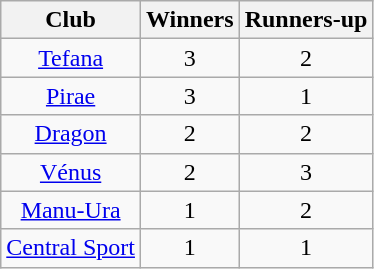<table class="wikitable sortable">
<tr>
<th>Club</th>
<th>Winners</th>
<th>Runners-up</th>
</tr>
<tr>
<td align=center><a href='#'>Tefana</a></td>
<td align=center>3</td>
<td align=center>2</td>
</tr>
<tr>
<td align=center><a href='#'>Pirae</a></td>
<td align=center>3</td>
<td align=center>1</td>
</tr>
<tr>
<td align=center><a href='#'>Dragon</a></td>
<td align=center>2</td>
<td align=center>2</td>
</tr>
<tr>
<td align=center><a href='#'>Vénus</a></td>
<td align=center>2</td>
<td align=center>3</td>
</tr>
<tr>
<td align=center><a href='#'>Manu-Ura</a></td>
<td align=center>1</td>
<td align=center>2</td>
</tr>
<tr>
<td align=center><a href='#'>Central Sport</a></td>
<td align=center>1</td>
<td align=center>1</td>
</tr>
</table>
